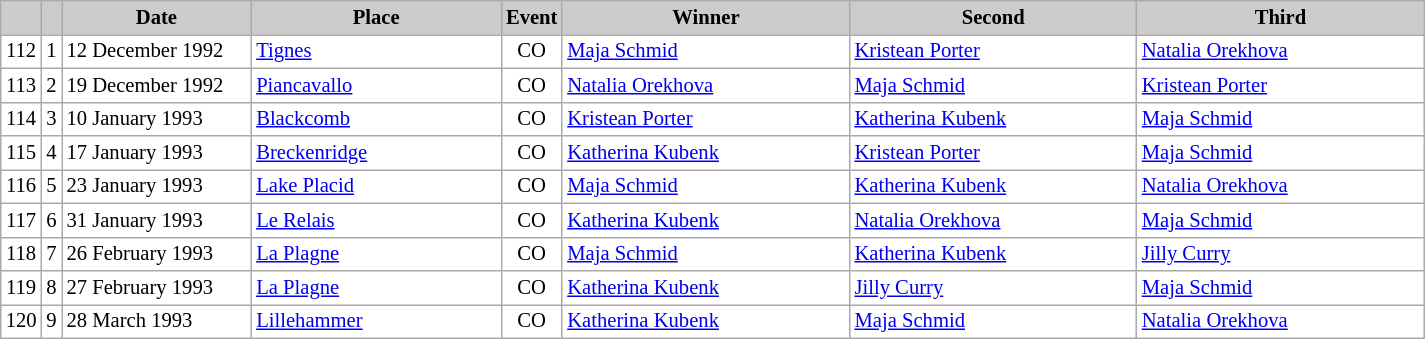<table class="wikitable plainrowheaders" style="background:#fff; font-size:86%; line-height:16px; border:grey solid 1px; border-collapse:collapse;">
<tr style="background:#ccc; text-align:center;">
<th scope="col" style="background:#ccc; width=20 px;"></th>
<th scope="col" style="background:#ccc; width=30 px;"></th>
<th scope="col" style="background:#ccc; width:120px;">Date</th>
<th scope="col" style="background:#ccc; width:160px;">Place</th>
<th scope="col" style="background:#ccc; width:15px;">Event</th>
<th scope="col" style="background:#ccc; width:185px;">Winner</th>
<th scope="col" style="background:#ccc; width:185px;">Second</th>
<th scope="col" style="background:#ccc; width:185px;">Third</th>
</tr>
<tr>
<td align=center>112</td>
<td align=center>1</td>
<td>12 December 1992</td>
<td> <a href='#'>Tignes</a></td>
<td align=center>CO</td>
<td> <a href='#'>Maja Schmid</a></td>
<td> <a href='#'>Kristean Porter</a></td>
<td> <a href='#'>Natalia Orekhova</a></td>
</tr>
<tr>
<td align=center>113</td>
<td align=center>2</td>
<td>19 December 1992</td>
<td> <a href='#'>Piancavallo</a></td>
<td align=center>CO</td>
<td> <a href='#'>Natalia Orekhova</a></td>
<td> <a href='#'>Maja Schmid</a></td>
<td> <a href='#'>Kristean Porter</a></td>
</tr>
<tr>
<td align=center>114</td>
<td align=center>3</td>
<td>10 January 1993</td>
<td> <a href='#'>Blackcomb</a></td>
<td align=center>CO</td>
<td> <a href='#'>Kristean Porter</a></td>
<td> <a href='#'>Katherina Kubenk</a></td>
<td> <a href='#'>Maja Schmid</a></td>
</tr>
<tr>
<td align=center>115</td>
<td align=center>4</td>
<td>17 January 1993</td>
<td> <a href='#'>Breckenridge</a></td>
<td align=center>CO</td>
<td> <a href='#'>Katherina Kubenk</a></td>
<td> <a href='#'>Kristean Porter</a></td>
<td> <a href='#'>Maja Schmid</a></td>
</tr>
<tr>
<td align=center>116</td>
<td align=center>5</td>
<td>23 January 1993</td>
<td> <a href='#'>Lake Placid</a></td>
<td align=center>CO</td>
<td> <a href='#'>Maja Schmid</a></td>
<td> <a href='#'>Katherina Kubenk</a></td>
<td> <a href='#'>Natalia Orekhova</a></td>
</tr>
<tr>
<td align=center>117</td>
<td align=center>6</td>
<td>31 January 1993</td>
<td> <a href='#'>Le Relais</a></td>
<td align=center>CO</td>
<td> <a href='#'>Katherina Kubenk</a></td>
<td> <a href='#'>Natalia Orekhova</a></td>
<td> <a href='#'>Maja Schmid</a></td>
</tr>
<tr>
<td align=center>118</td>
<td align=center>7</td>
<td>26 February 1993</td>
<td> <a href='#'>La Plagne</a></td>
<td align=center>CO</td>
<td> <a href='#'>Maja Schmid</a></td>
<td> <a href='#'>Katherina Kubenk</a></td>
<td> <a href='#'>Jilly Curry</a></td>
</tr>
<tr>
<td align=center>119</td>
<td align=center>8</td>
<td>27 February 1993</td>
<td> <a href='#'>La Plagne</a></td>
<td align=center>CO</td>
<td> <a href='#'>Katherina Kubenk</a></td>
<td> <a href='#'>Jilly Curry</a></td>
<td> <a href='#'>Maja Schmid</a></td>
</tr>
<tr>
<td align=center>120</td>
<td align=center>9</td>
<td>28 March 1993</td>
<td> <a href='#'>Lillehammer</a></td>
<td align=center>CO</td>
<td> <a href='#'>Katherina Kubenk</a></td>
<td> <a href='#'>Maja Schmid</a></td>
<td> <a href='#'>Natalia Orekhova</a></td>
</tr>
</table>
